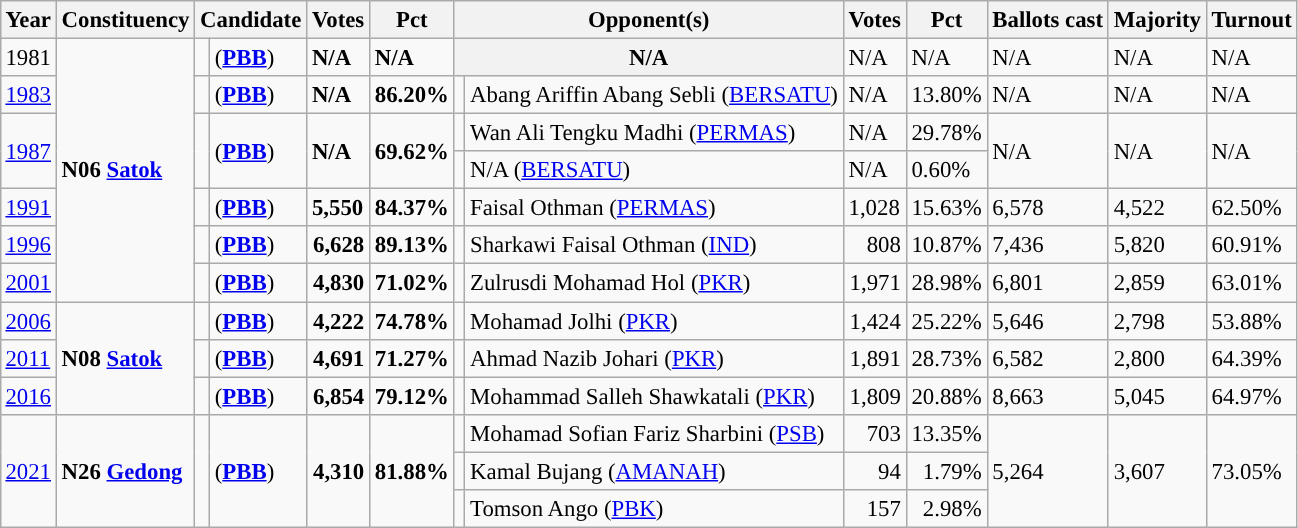<table class="wikitable" style="margin:0.5em ; font-size:95%">
<tr>
<th>Year</th>
<th>Constituency</th>
<th colspan=2>Candidate</th>
<th>Votes</th>
<th>Pct</th>
<th colspan=2>Opponent(s)</th>
<th>Votes</th>
<th>Pct</th>
<th>Ballots cast</th>
<th>Majority</th>
<th>Turnout</th>
</tr>
<tr>
<td>1981</td>
<td rowspan=7><strong>N06 <a href='#'>Satok</a></strong></td>
<td></td>
<td> (<a href='#'><strong>PBB</strong></a>)</td>
<td><strong>N/A</strong></td>
<td><strong>N/A</strong></td>
<th colspan=2>N/A</th>
<td>N/A</td>
<td>N/A</td>
<td>N/A</td>
<td>N/A</td>
<td>N/A</td>
</tr>
<tr>
<td><a href='#'>1983</a></td>
<td></td>
<td> (<a href='#'><strong>PBB</strong></a>)</td>
<td><strong>N/A</strong></td>
<td><strong>86.20%</strong></td>
<td></td>
<td>Abang Ariffin Abang Sebli (<a href='#'>BERSATU</a>)</td>
<td>N/A</td>
<td>13.80%</td>
<td>N/A</td>
<td>N/A</td>
<td>N/A</td>
</tr>
<tr>
<td rowspan="2"><a href='#'>1987</a></td>
<td rowspan="2" ></td>
<td rowspan="2"> (<a href='#'><strong>PBB</strong></a>)</td>
<td rowspan="2"><strong>N/A</strong></td>
<td rowspan="2"><strong>69.62%</strong></td>
<td></td>
<td>Wan Ali Tengku Madhi (<a href='#'>PERMAS</a>)</td>
<td>N/A</td>
<td>29.78%</td>
<td rowspan="2">N/A</td>
<td rowspan="2">N/A</td>
<td rowspan="2">N/A</td>
</tr>
<tr>
<td></td>
<td>N/A (<a href='#'>BERSATU</a>)</td>
<td>N/A</td>
<td>0.60%</td>
</tr>
<tr>
<td><a href='#'>1991</a></td>
<td></td>
<td> (<a href='#'><strong>PBB</strong></a>)</td>
<td><strong>5,550</strong></td>
<td><strong>84.37%</strong></td>
<td></td>
<td>Faisal Othman (<a href='#'>PERMAS</a>)</td>
<td>1,028</td>
<td>15.63%</td>
<td>6,578</td>
<td>4,522</td>
<td>62.50%</td>
</tr>
<tr>
<td><a href='#'>1996</a></td>
<td></td>
<td> (<a href='#'><strong>PBB</strong></a>)</td>
<td align=right><strong>6,628</strong></td>
<td><strong>89.13%</strong></td>
<td></td>
<td>Sharkawi Faisal Othman (<a href='#'>IND</a>)</td>
<td align=right>808</td>
<td>10.87%</td>
<td>7,436</td>
<td>5,820</td>
<td>60.91%</td>
</tr>
<tr>
<td><a href='#'>2001</a></td>
<td></td>
<td> (<a href='#'><strong>PBB</strong></a>)</td>
<td align=right><strong>4,830</strong></td>
<td><strong>71.02%</strong></td>
<td></td>
<td>Zulrusdi Mohamad Hol (<a href='#'>PKR</a>)</td>
<td align=right>1,971</td>
<td>28.98%</td>
<td>6,801</td>
<td>2,859</td>
<td>63.01%</td>
</tr>
<tr>
<td><a href='#'>2006</a></td>
<td rowspan=3><strong>N08 <a href='#'>Satok</a></strong></td>
<td></td>
<td> (<a href='#'><strong>PBB</strong></a>)</td>
<td align=right><strong>4,222</strong></td>
<td><strong>74.78%</strong></td>
<td></td>
<td>Mohamad Jolhi (<a href='#'>PKR</a>)</td>
<td align=right>1,424</td>
<td>25.22%</td>
<td>5,646</td>
<td>2,798</td>
<td>53.88%</td>
</tr>
<tr>
<td><a href='#'>2011</a></td>
<td></td>
<td> (<a href='#'><strong>PBB</strong></a>)</td>
<td align=right><strong>4,691</strong></td>
<td><strong>71.27%</strong></td>
<td></td>
<td>Ahmad Nazib Johari (<a href='#'>PKR</a>)</td>
<td align=right>1,891</td>
<td>28.73%</td>
<td>6,582</td>
<td>2,800</td>
<td>64.39%</td>
</tr>
<tr>
<td><a href='#'>2016</a></td>
<td></td>
<td> (<a href='#'><strong>PBB</strong></a>)</td>
<td align=right><strong>6,854</strong></td>
<td><strong>79.12%</strong></td>
<td></td>
<td>Mohammad Salleh Shawkatali (<a href='#'>PKR</a>)</td>
<td align=right>1,809</td>
<td>20.88%</td>
<td>8,663</td>
<td>5,045</td>
<td>64.97%</td>
</tr>
<tr>
<td rowspan=3><a href='#'>2021</a></td>
<td rowspan=3><strong>N26 <a href='#'>Gedong</a></strong></td>
<td rowspan=3 ></td>
<td rowspan=3> (<a href='#'><strong>PBB</strong></a>)</td>
<td rowspan=3 style="text-align:right"><strong>4,310</strong></td>
<td rowspan=3><strong>81.88%</strong></td>
<td style="background:"></td>
<td>Mohamad Sofian Fariz Sharbini (<a href='#'>PSB</a>)</td>
<td style="text-align:right">703</td>
<td>13.35%</td>
<td rowspan=3>5,264</td>
<td rowspan=3>3,607</td>
<td rowspan=3>73.05%</td>
</tr>
<tr>
<td style="background:"></td>
<td>Kamal Bujang (<a href='#'>AMANAH</a>)</td>
<td style="text-align:right">94</td>
<td style="text-align:right">1.79%</td>
</tr>
<tr>
<td style="background:"></td>
<td>Tomson Ango (<a href='#'>PBK</a>)</td>
<td style="text-align:right">157</td>
<td style="text-align:right">2.98%</td>
</tr>
</table>
